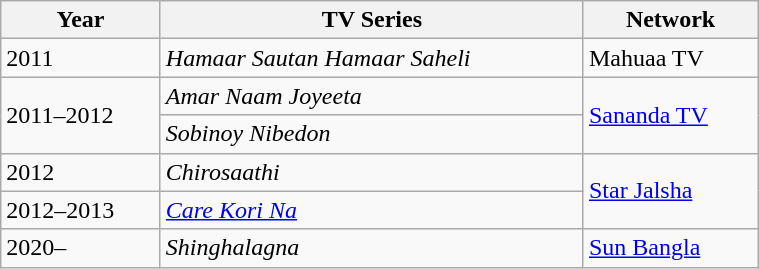<table class="sortable wikitable" class="wikitable" style="width:40%;">
<tr>
<th>Year</th>
<th>TV Series</th>
<th>Network</th>
</tr>
<tr>
<td>2011</td>
<td><em>Hamaar Sautan Hamaar Saheli</em></td>
<td>Mahuaa TV</td>
</tr>
<tr>
<td rowspan="2">2011–2012</td>
<td><em>Amar Naam Joyeeta</em></td>
<td rowspan="2"><a href='#'>Sananda TV</a></td>
</tr>
<tr>
<td><em>Sobinoy Nibedon</em></td>
</tr>
<tr>
<td>2012</td>
<td><em>Chirosaathi</em></td>
<td rowspan="2"><a href='#'>Star Jalsha</a></td>
</tr>
<tr>
<td>2012–2013</td>
<td><em><a href='#'>Care Kori Na</a></em></td>
</tr>
<tr>
<td>2020–</td>
<td><em>Shinghalagna</em></td>
<td><a href='#'>Sun Bangla</a></td>
</tr>
</table>
